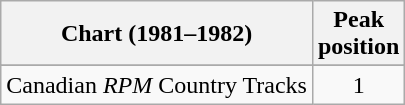<table class="wikitable sortable">
<tr>
<th align="left">Chart (1981–1982)</th>
<th align="center">Peak<br>position</th>
</tr>
<tr>
</tr>
<tr>
<td align="left">Canadian <em>RPM</em> Country Tracks</td>
<td align="center">1</td>
</tr>
</table>
